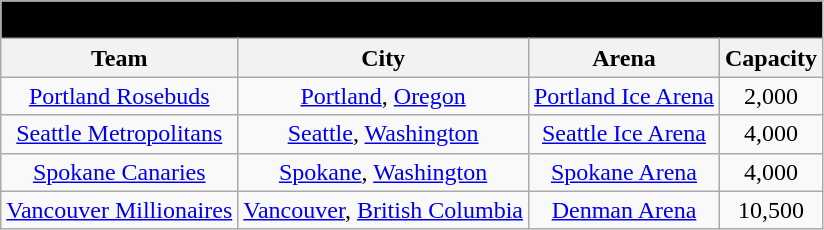<table class="wikitable" style="width:auto; text-align:center;">
<tr>
<td bgcolor="#000000" align="center" colspan="6"><strong><span>1916–17 Pacific Coast Hockey Association</span></strong></td>
</tr>
<tr>
<th>Team</th>
<th>City</th>
<th>Arena</th>
<th>Capacity</th>
</tr>
<tr>
<td><a href='#'>Portland Rosebuds</a></td>
<td><a href='#'>Portland</a>, <a href='#'>Oregon</a></td>
<td><a href='#'>Portland Ice Arena</a></td>
<td>2,000</td>
</tr>
<tr>
<td><a href='#'>Seattle Metropolitans</a></td>
<td><a href='#'>Seattle</a>, <a href='#'>Washington</a></td>
<td><a href='#'>Seattle Ice Arena</a></td>
<td>4,000</td>
</tr>
<tr>
<td><a href='#'>Spokane Canaries</a></td>
<td><a href='#'>Spokane</a>, <a href='#'>Washington</a></td>
<td><a href='#'>Spokane Arena</a></td>
<td>4,000</td>
</tr>
<tr>
<td><a href='#'>Vancouver Millionaires</a></td>
<td><a href='#'>Vancouver</a>, <a href='#'>British Columbia</a></td>
<td><a href='#'>Denman Arena</a></td>
<td>10,500</td>
</tr>
</table>
